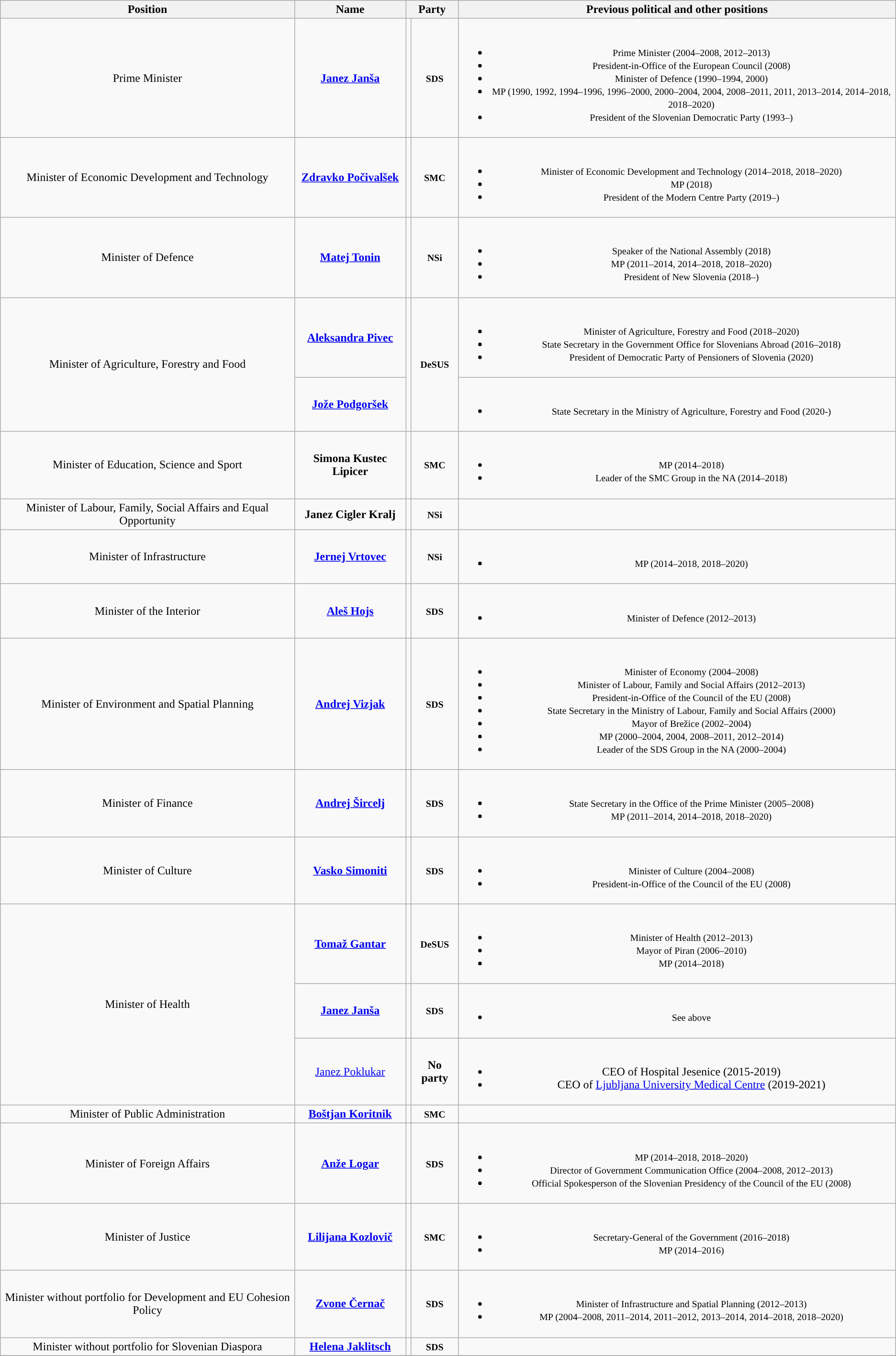<table class="wikitable" style="text-align: center;">
<tr>
<th>Position</th>
<th>Name</th>
<th colspan="2">Party</th>
<th>Previous political and other positions</th>
</tr>
<tr>
<td>Prime Minister</td>
<td><strong><a href='#'>Janez Janša</a></strong></td>
<td style="background:"></td>
<td><strong><small>SDS</small></strong></td>
<td><br><ul><li><small>Prime Minister (2004–2008, 2012–2013)</small></li><li><small>President-in-Office of the European Council (2008)</small></li><li><small>Minister of Defence (1990–1994, 2000)</small></li><li><small>MP (1990, 1992, 1994–1996, 1996–2000, 2000–2004, 2004, 2008–2011, 2011, 2013–2014, 2014–2018, 2018–2020)</small></li><li><small>President of the Slovenian Democratic Party (1993–)</small></li></ul></td>
</tr>
<tr>
<td>Minister of Economic Development and Technology</td>
<td><strong><a href='#'>Zdravko Počivalšek</a></strong></td>
<td style="background:"></td>
<td><strong><small>SMC</small></strong></td>
<td><br><ul><li><small>Minister of Economic Development and Technology (2014–2018, 2018–2020)</small></li><li><small>MP (2018)</small></li><li><small>President of the Modern Centre Party (2019–)</small></li></ul></td>
</tr>
<tr>
<td>Minister of Defence</td>
<td><strong><a href='#'>Matej Tonin</a></strong></td>
<td style="background:"></td>
<td><strong><small>NSi</small></strong></td>
<td><br><ul><li><small>Speaker of the National Assembly (2018)</small></li><li><small>MP (2011–2014, 2014–2018, 2018–2020)</small></li><li><small>President of New Slovenia (2018–)</small></li></ul></td>
</tr>
<tr>
<td rowspan="2">Minister of Agriculture, Forestry and Food</td>
<td><strong><a href='#'>Aleksandra Pivec</a></strong></td>
<td rowspan="2" style="background:"></td>
<td rowspan="2"><strong><small>DeSUS</small></strong></td>
<td><br><ul><li><small>Minister of Agriculture, Forestry and Food (2018–2020)</small></li><li><small>State Secretary in the Government Office for Slovenians Abroad (2016–2018)</small></li><li><small>President of Democratic Party of Pensioners of Slovenia (2020)</small></li></ul></td>
</tr>
<tr>
<td><strong><a href='#'>Jože Podgoršek</a></strong></td>
<td><br><ul><li><small>State Secretary in the Ministry of Agriculture, Forestry and Food (2020-)</small></li></ul></td>
</tr>
<tr>
<td>Minister of Education, Science and Sport</td>
<td><strong>Simona Kustec Lipicer</strong></td>
<td style="background:"></td>
<td><strong><small>SMC</small></strong></td>
<td><br><ul><li><small>MP (2014–2018)</small></li><li><small>Leader of the SMC Group in the NA (2014–2018)</small></li></ul></td>
</tr>
<tr>
<td>Minister of Labour, Family, Social Affairs and Equal Opportunity</td>
<td><strong>Janez Cigler Kralj</strong></td>
<td style="background:"></td>
<td><strong><small>NSi</small></strong></td>
<td></td>
</tr>
<tr>
<td>Minister of Infrastructure</td>
<td><strong><a href='#'>Jernej Vrtovec</a></strong></td>
<td style="background:"></td>
<td><strong><small>NSi</small></strong></td>
<td><br><ul><li><small>MP (2014–2018, 2018–2020)</small></li></ul></td>
</tr>
<tr>
<td>Minister of the Interior</td>
<td><strong><a href='#'>Aleš Hojs</a></strong></td>
<td style="background:"></td>
<td><strong><small>SDS</small></strong></td>
<td><br><ul><li><small>Minister of Defence (2012–2013)</small></li></ul></td>
</tr>
<tr>
<td>Minister of Environment and Spatial Planning</td>
<td><strong><a href='#'>Andrej Vizjak</a></strong></td>
<td style="background:"></td>
<td><strong><small>SDS</small></strong></td>
<td><br><ul><li><small>Minister of Economy (2004–2008)</small></li><li><small>Minister of Labour, Family and Social Affairs (2012–2013)</small></li><li><small>President-in-Office of the Council of the EU (2008)</small></li><li><small>State Secretary in the Ministry of Labour, Family and Social Affairs (2000)</small></li><li><small>Mayor of Brežice (2002–2004)</small></li><li><small>MP (2000–2004, 2004, 2008–2011, 2012–2014)</small></li><li><small>Leader of the SDS Group in the NA (2000–2004)</small></li></ul></td>
</tr>
<tr>
<td>Minister of Finance</td>
<td><strong><a href='#'>Andrej Šircelj</a></strong></td>
<td style="background:"></td>
<td><strong><small>SDS</small></strong></td>
<td><br><ul><li><small>State Secretary in the Office of the Prime Minister (2005–2008)</small></li><li><small>MP (2011–2014, 2014–2018, 2018–2020)</small></li></ul></td>
</tr>
<tr>
<td>Minister of Culture</td>
<td><strong><a href='#'>Vasko Simoniti</a></strong></td>
<td style="background:"></td>
<td><strong><small>SDS</small></strong></td>
<td><br><ul><li><small>Minister of Culture (2004–2008)</small></li><li><small>President-in-Office of the Council of the EU (2008)</small></li></ul></td>
</tr>
<tr>
<td rowspan="3">Minister of Health</td>
<td><strong><a href='#'>Tomaž Gantar</a></strong></td>
<td style="background:"></td>
<td><strong><small>DeSUS</small></strong></td>
<td><br><ul><li><small>Minister of Health (2012–2013)</small></li><li><small>Mayor of Piran (2006–2010)</small></li><li><small>MP (2014–2018)</small></li></ul></td>
</tr>
<tr>
<td><strong><a href='#'>Janez Janša</a></strong></td>
<td></td>
<td><strong><small>SDS</small></strong></td>
<td><br><ul><li><small>See above</small></li></ul></td>
</tr>
<tr>
<td><a href='#'>Janez Poklukar</a></td>
<td></td>
<td><strong>No party</strong></td>
<td><br><ul><li>CEO of Hospital Jesenice (2015-2019)</li><li>CEO of <a href='#'>Ljubljana University Medical Centre</a> (2019-2021)</li></ul></td>
</tr>
<tr>
<td>Minister of Public Administration</td>
<td><strong><a href='#'>Boštjan Koritnik</a></strong></td>
<td style="background:"></td>
<td><strong><small>SMC</small></strong></td>
<td></td>
</tr>
<tr>
<td>Minister of Foreign Affairs</td>
<td><strong><a href='#'>Anže Logar</a></strong></td>
<td style="background:"></td>
<td><strong><small>SDS</small></strong></td>
<td><br><ul><li><small>MP (2014–2018, 2018–2020)</small></li><li><small>Director of Government Communication Office (2004–2008, 2012–2013)</small></li><li><small>Official Spokesperson of the Slovenian Presidency of the Council of the EU (2008)</small></li></ul></td>
</tr>
<tr>
<td>Minister of Justice</td>
<td><strong><a href='#'>Lilijana Kozlovič</a></strong></td>
<td style="background:"></td>
<td><strong><small>SMC</small></strong></td>
<td><br><ul><li><small>Secretary-General of the Government (2016–2018)</small></li><li><small>MP (2014–2016)</small></li></ul></td>
</tr>
<tr>
<td>Minister without portfolio for Development and EU Cohesion Policy</td>
<td><strong><a href='#'>Zvone Černač</a></strong></td>
<td style="background:"></td>
<td><strong><small>SDS</small></strong></td>
<td><br><ul><li><small>Minister of Infrastructure and Spatial Planning (2012–2013)</small></li><li><small>MP (2004–2008, 2011–2014, 2011–2012, 2013–2014, 2014–2018, 2018–2020)</small></li></ul></td>
</tr>
<tr>
<td>Minister without portfolio for Slovenian Diaspora</td>
<td><strong><a href='#'>Helena Jaklitsch</a></strong></td>
<td style="background:"></td>
<td><strong><small>SDS</small></strong></td>
<td></td>
</tr>
<tr>
</tr>
</table>
